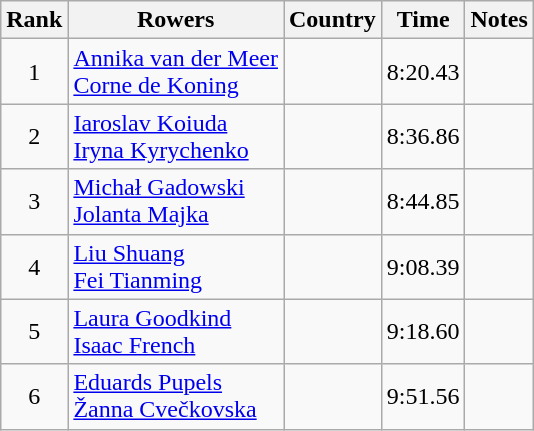<table class="wikitable" style="text-align:center">
<tr>
<th>Rank</th>
<th>Rowers</th>
<th>Country</th>
<th>Time</th>
<th>Notes</th>
</tr>
<tr>
<td>1</td>
<td align="left"><a href='#'>Annika van der Meer</a><br><a href='#'>Corne de Koning</a></td>
<td align="left"></td>
<td>8:20.43</td>
<td><strong></strong></td>
</tr>
<tr>
<td>2</td>
<td align="left"><a href='#'>Iaroslav Koiuda</a><br><a href='#'>Iryna Kyrychenko</a></td>
<td align="left"></td>
<td>8:36.86</td>
<td></td>
</tr>
<tr>
<td>3</td>
<td align="left"><a href='#'>Michał Gadowski</a><br><a href='#'>Jolanta Majka</a></td>
<td align="left"></td>
<td>8:44.85</td>
<td></td>
</tr>
<tr>
<td>4</td>
<td align="left"><a href='#'>Liu Shuang</a><br><a href='#'>Fei Tianming</a></td>
<td align="left"></td>
<td>9:08.39</td>
<td></td>
</tr>
<tr>
<td>5</td>
<td align="left"><a href='#'>Laura Goodkind</a><br><a href='#'>Isaac French</a></td>
<td align="left"></td>
<td>9:18.60</td>
<td></td>
</tr>
<tr>
<td>6</td>
<td align="left"><a href='#'>Eduards Pupels</a><br><a href='#'>Žanna Cvečkovska</a></td>
<td align="left"></td>
<td>9:51.56</td>
<td></td>
</tr>
</table>
